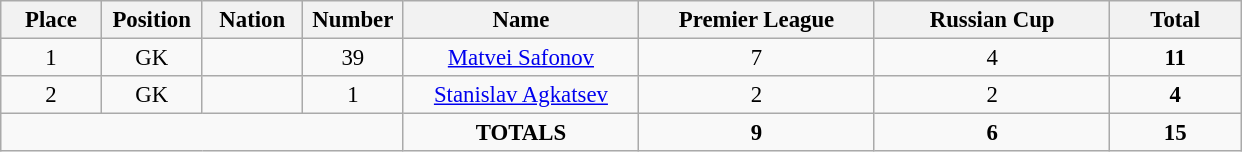<table class="wikitable" style="font-size: 95%; text-align: center;">
<tr>
<th width=60>Place</th>
<th width=60>Position</th>
<th width=60>Nation</th>
<th width=60>Number</th>
<th width=150>Name</th>
<th width=150>Premier League</th>
<th width=150>Russian Cup</th>
<th width=80><strong>Total</strong></th>
</tr>
<tr>
<td>1</td>
<td>GK</td>
<td></td>
<td>39</td>
<td><a href='#'>Matvei Safonov</a></td>
<td>7</td>
<td>4</td>
<td><strong>11</strong></td>
</tr>
<tr>
<td>2</td>
<td>GK</td>
<td></td>
<td>1</td>
<td><a href='#'>Stanislav Agkatsev</a></td>
<td>2</td>
<td>2</td>
<td><strong>4</strong></td>
</tr>
<tr>
<td colspan="4"></td>
<td><strong>TOTALS</strong></td>
<td><strong>9</strong></td>
<td><strong>6</strong></td>
<td><strong>15</strong></td>
</tr>
</table>
